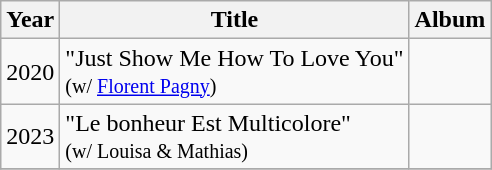<table class="wikitable">
<tr>
<th>Year</th>
<th>Title</th>
<th>Album</th>
</tr>
<tr>
<td rowspan="1">2020</td>
<td>"Just Show Me How To Love You" <br><small>(w/ <a href='#'>Florent Pagny</a>)</small></td>
<td rowspan="1"></td>
</tr>
<tr>
<td rowspan="1">2023</td>
<td>"Le bonheur Est Multicolore" <br><small>(w/ Louisa & Mathias)</small></td>
<td rowspan="1"></td>
</tr>
<tr>
</tr>
</table>
